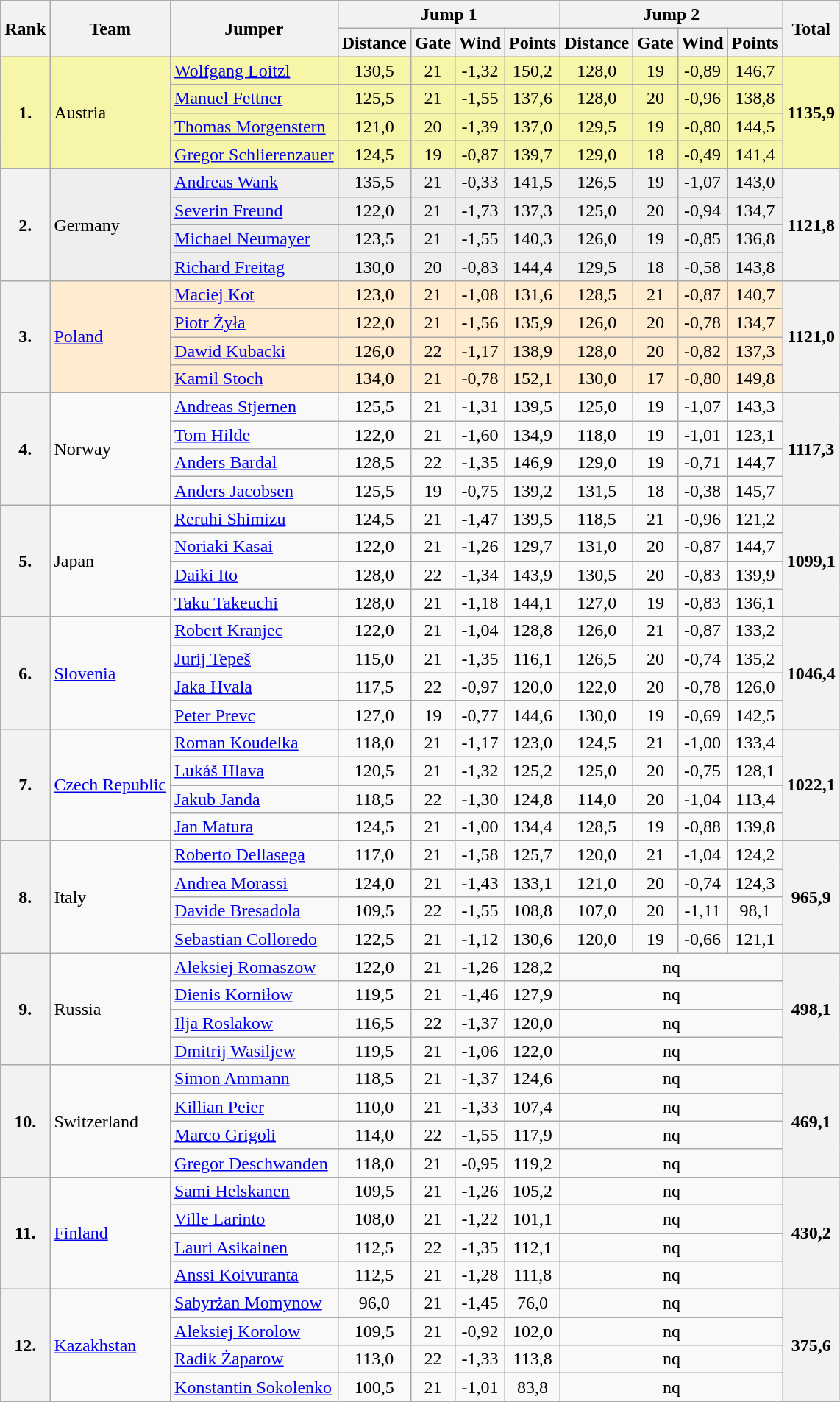<table class="wikitable sortable" style="text-align: center">
<tr>
<th rowspan="2">Rank</th>
<th rowspan="2">Team</th>
<th rowspan="2">Jumper</th>
<th colspan="4">Jump 1</th>
<th colspan="4">Jump 2</th>
<th rowspan="2">Total</th>
</tr>
<tr>
<th>Distance</th>
<th>Gate</th>
<th>Wind</th>
<th>Points</th>
<th>Distance</th>
<th>Gate</th>
<th>Wind</th>
<th>Points</th>
</tr>
<tr bgcolor="F7F6A8">
<td rowspan="4"><strong>1.</strong></td>
<td rowspan="4" align="left">Austria</td>
<td align="left"><a href='#'>Wolfgang Loitzl</a></td>
<td>130,5</td>
<td>21</td>
<td>-1,32</td>
<td>150,2</td>
<td>128,0</td>
<td>19</td>
<td>-0,89</td>
<td>146,7</td>
<td rowspan="4"><strong>1135,9</strong></td>
</tr>
<tr bgcolor="F7F6A8">
<td align="left"><a href='#'>Manuel Fettner</a></td>
<td>125,5</td>
<td>21</td>
<td>-1,55</td>
<td>137,6</td>
<td>128,0</td>
<td>20</td>
<td>-0,96</td>
<td>138,8</td>
</tr>
<tr bgcolor="F7F6A8">
<td align="left"><a href='#'>Thomas Morgenstern</a></td>
<td>121,0</td>
<td>20</td>
<td>-1,39</td>
<td>137,0</td>
<td>129,5</td>
<td>19</td>
<td>-0,80</td>
<td>144,5</td>
</tr>
<tr bgcolor="F7F6A8">
<td align="left"><a href='#'>Gregor Schlierenzauer</a></td>
<td>124,5</td>
<td>19</td>
<td>-0,87</td>
<td>139,7</td>
<td>129,0</td>
<td>18</td>
<td>-0,49</td>
<td>141,4</td>
</tr>
<tr bgcolor="eeeeee">
<th rowspan="4">2.</th>
<td rowspan="4" align="left">Germany</td>
<td align="left"><a href='#'>Andreas Wank</a></td>
<td>135,5</td>
<td>21</td>
<td>-0,33</td>
<td>141,5</td>
<td>126,5</td>
<td>19</td>
<td>-1,07</td>
<td>143,0</td>
<th rowspan="4">1121,8</th>
</tr>
<tr bgcolor="eeeeee">
<td align="left"><a href='#'>Severin Freund</a></td>
<td>122,0</td>
<td>21</td>
<td>-1,73</td>
<td>137,3</td>
<td>125,0</td>
<td>20</td>
<td>-0,94</td>
<td>134,7</td>
</tr>
<tr bgcolor="eeeeee">
<td align="left"><a href='#'>Michael Neumayer</a></td>
<td>123,5</td>
<td>21</td>
<td>-1,55</td>
<td>140,3</td>
<td>126,0</td>
<td>19</td>
<td>-0,85</td>
<td>136,8</td>
</tr>
<tr bgcolor="eeeeee">
<td align="left"><a href='#'>Richard Freitag</a></td>
<td>130,0</td>
<td>20</td>
<td>-0,83</td>
<td>144,4</td>
<td>129,5</td>
<td>18</td>
<td>-0,58</td>
<td>143,8</td>
</tr>
<tr bgcolor="ffebcd">
<th rowspan="4">3.</th>
<td rowspan="4" align="left"><a href='#'>Poland</a></td>
<td align="left"><a href='#'>Maciej Kot</a></td>
<td>123,0</td>
<td>21</td>
<td>-1,08</td>
<td>131,6</td>
<td>128,5</td>
<td>21</td>
<td>-0,87</td>
<td>140,7</td>
<th rowspan="4">1121,0</th>
</tr>
<tr bgcolor="ffebcd">
<td align="left"><a href='#'>Piotr Żyła</a></td>
<td>122,0</td>
<td>21</td>
<td>-1,56</td>
<td>135,9</td>
<td>126,0</td>
<td>20</td>
<td>-0,78</td>
<td>134,7</td>
</tr>
<tr bgcolor="ffebcd">
<td align="left"><a href='#'>Dawid Kubacki</a></td>
<td>126,0</td>
<td>22</td>
<td>-1,17</td>
<td>138,9</td>
<td>128,0</td>
<td>20</td>
<td>-0,82</td>
<td>137,3</td>
</tr>
<tr bgcolor="ffebcd">
<td align="left"><a href='#'>Kamil Stoch</a></td>
<td>134,0</td>
<td>21</td>
<td>-0,78</td>
<td>152,1</td>
<td>130,0</td>
<td>17</td>
<td>-0,80</td>
<td>149,8</td>
</tr>
<tr>
<th rowspan="4">4.</th>
<td rowspan="4" align="left">Norway</td>
<td align="left"><a href='#'>Andreas Stjernen</a></td>
<td>125,5</td>
<td>21</td>
<td>-1,31</td>
<td>139,5</td>
<td>125,0</td>
<td>19</td>
<td>-1,07</td>
<td>143,3</td>
<th rowspan="4">1117,3</th>
</tr>
<tr>
<td align="left"><a href='#'>Tom Hilde</a></td>
<td>122,0</td>
<td>21</td>
<td>-1,60</td>
<td>134,9</td>
<td>118,0</td>
<td>19</td>
<td>-1,01</td>
<td>123,1</td>
</tr>
<tr>
<td align="left"><a href='#'>Anders Bardal</a></td>
<td>128,5</td>
<td>22</td>
<td>-1,35</td>
<td>146,9</td>
<td>129,0</td>
<td>19</td>
<td>-0,71</td>
<td>144,7</td>
</tr>
<tr>
<td align="left"><a href='#'>Anders Jacobsen</a></td>
<td>125,5</td>
<td>19</td>
<td>-0,75</td>
<td>139,2</td>
<td>131,5</td>
<td>18</td>
<td>-0,38</td>
<td>145,7</td>
</tr>
<tr>
<th rowspan="4">5.</th>
<td rowspan="4" align="left">Japan</td>
<td align="left"><a href='#'>Reruhi Shimizu</a></td>
<td>124,5</td>
<td>21</td>
<td>-1,47</td>
<td>139,5</td>
<td>118,5</td>
<td>21</td>
<td>-0,96</td>
<td>121,2</td>
<th rowspan="4">1099,1</th>
</tr>
<tr>
<td align="left"><a href='#'>Noriaki Kasai</a></td>
<td>122,0</td>
<td>21</td>
<td>-1,26</td>
<td>129,7</td>
<td>131,0</td>
<td>20</td>
<td>-0,87</td>
<td>144,7</td>
</tr>
<tr>
<td align="left"><a href='#'>Daiki Ito</a></td>
<td>128,0</td>
<td>22</td>
<td>-1,34</td>
<td>143,9</td>
<td>130,5</td>
<td>20</td>
<td>-0,83</td>
<td>139,9</td>
</tr>
<tr>
<td align="left"><a href='#'>Taku Takeuchi</a></td>
<td>128,0</td>
<td>21</td>
<td>-1,18</td>
<td>144,1</td>
<td>127,0</td>
<td>19</td>
<td>-0,83</td>
<td>136,1</td>
</tr>
<tr>
<th rowspan="4">6.</th>
<td rowspan="4" align="left"><a href='#'>Slovenia</a></td>
<td align="left"><a href='#'>Robert Kranjec</a></td>
<td>122,0</td>
<td>21</td>
<td>-1,04</td>
<td>128,8</td>
<td>126,0</td>
<td>21</td>
<td>-0,87</td>
<td>133,2</td>
<th rowspan="4">1046,4</th>
</tr>
<tr>
<td align="left"><a href='#'>Jurij Tepeš</a></td>
<td>115,0</td>
<td>21</td>
<td>-1,35</td>
<td>116,1</td>
<td>126,5</td>
<td>20</td>
<td>-0,74</td>
<td>135,2</td>
</tr>
<tr>
<td align="left"><a href='#'>Jaka Hvala</a></td>
<td>117,5</td>
<td>22</td>
<td>-0,97</td>
<td>120,0</td>
<td>122,0</td>
<td>20</td>
<td>-0,78</td>
<td>126,0</td>
</tr>
<tr>
<td align="left"><a href='#'>Peter Prevc</a></td>
<td>127,0</td>
<td>19</td>
<td>-0,77</td>
<td>144,6</td>
<td>130,0</td>
<td>19</td>
<td>-0,69</td>
<td>142,5</td>
</tr>
<tr>
<th rowspan="4">7.</th>
<td rowspan="4" align="left"><a href='#'>Czech Republic</a></td>
<td align="left"><a href='#'>Roman Koudelka</a></td>
<td>118,0</td>
<td>21</td>
<td>-1,17</td>
<td>123,0</td>
<td>124,5</td>
<td>21</td>
<td>-1,00</td>
<td>133,4</td>
<th rowspan="4">1022,1</th>
</tr>
<tr>
<td align="left"><a href='#'>Lukáš Hlava</a></td>
<td>120,5</td>
<td>21</td>
<td>-1,32</td>
<td>125,2</td>
<td>125,0</td>
<td>20</td>
<td>-0,75</td>
<td>128,1</td>
</tr>
<tr>
<td align="left"><a href='#'>Jakub Janda</a></td>
<td>118,5</td>
<td>22</td>
<td>-1,30</td>
<td>124,8</td>
<td>114,0</td>
<td>20</td>
<td>-1,04</td>
<td>113,4</td>
</tr>
<tr>
<td align="left"><a href='#'>Jan Matura</a></td>
<td>124,5</td>
<td>21</td>
<td>-1,00</td>
<td>134,4</td>
<td>128,5</td>
<td>19</td>
<td>-0,88</td>
<td>139,8</td>
</tr>
<tr>
<th rowspan="4">8.</th>
<td rowspan="4" align="left">Italy</td>
<td align="left"><a href='#'>Roberto Dellasega</a></td>
<td>117,0</td>
<td>21</td>
<td>-1,58</td>
<td>125,7</td>
<td>120,0</td>
<td>21</td>
<td>-1,04</td>
<td>124,2</td>
<th rowspan="4">965,9</th>
</tr>
<tr>
<td align="left"><a href='#'>Andrea Morassi</a></td>
<td>124,0</td>
<td>21</td>
<td>-1,43</td>
<td>133,1</td>
<td>121,0</td>
<td>20</td>
<td>-0,74</td>
<td>124,3</td>
</tr>
<tr>
<td align="left"><a href='#'>Davide Bresadola</a></td>
<td>109,5</td>
<td>22</td>
<td>-1,55</td>
<td>108,8</td>
<td>107,0</td>
<td>20</td>
<td>-1,11</td>
<td>98,1</td>
</tr>
<tr>
<td align="left"><a href='#'>Sebastian Colloredo</a></td>
<td>122,5</td>
<td>21</td>
<td>-1,12</td>
<td>130,6</td>
<td>120,0</td>
<td>19</td>
<td>-0,66</td>
<td>121,1</td>
</tr>
<tr>
<th rowspan="4">9.</th>
<td rowspan="4" align="left">Russia</td>
<td align="left"><a href='#'>Aleksiej Romaszow</a></td>
<td>122,0</td>
<td>21</td>
<td>-1,26</td>
<td>128,2</td>
<td colspan="4" style="text-align:center;">nq</td>
<th rowspan="4">498,1</th>
</tr>
<tr>
<td align="left"><a href='#'>Dienis Korniłow</a></td>
<td>119,5</td>
<td>21</td>
<td>-1,46</td>
<td>127,9</td>
<td colspan="4" style="text-align:center;">nq</td>
</tr>
<tr>
<td align="left"><a href='#'>Ilja Roslakow</a></td>
<td>116,5</td>
<td>22</td>
<td>-1,37</td>
<td>120,0</td>
<td colspan="4" style="text-align:center;">nq</td>
</tr>
<tr>
<td align="left"><a href='#'>Dmitrij Wasiljew</a></td>
<td>119,5</td>
<td>21</td>
<td>-1,06</td>
<td>122,0</td>
<td colspan="4" style="text-align:center;">nq</td>
</tr>
<tr>
<th rowspan="4">10.</th>
<td rowspan="4" align="left">Switzerland</td>
<td align="left"><a href='#'>Simon Ammann</a></td>
<td>118,5</td>
<td>21</td>
<td>-1,37</td>
<td>124,6</td>
<td colspan="4" style="text-align:center;">nq</td>
<th rowspan="4">469,1</th>
</tr>
<tr>
<td align="left"><a href='#'>Killian Peier</a></td>
<td>110,0</td>
<td>21</td>
<td>-1,33</td>
<td>107,4</td>
<td colspan="4" style="text-align:center;">nq</td>
</tr>
<tr>
<td align="left"><a href='#'>Marco Grigoli</a></td>
<td>114,0</td>
<td>22</td>
<td>-1,55</td>
<td>117,9</td>
<td colspan="4" style="text-align:center;">nq</td>
</tr>
<tr>
<td align="left"><a href='#'>Gregor Deschwanden</a></td>
<td>118,0</td>
<td>21</td>
<td>-0,95</td>
<td>119,2</td>
<td colspan="4" style="text-align:center;">nq</td>
</tr>
<tr>
<th rowspan="4">11.</th>
<td rowspan="4" align="left"><a href='#'>Finland</a></td>
<td align="left"><a href='#'>Sami Helskanen</a></td>
<td>109,5</td>
<td>21</td>
<td>-1,26</td>
<td>105,2</td>
<td colspan="4" style="text-align:center;">nq</td>
<th rowspan="4">430,2</th>
</tr>
<tr>
<td align="left"><a href='#'>Ville Larinto</a></td>
<td>108,0</td>
<td>21</td>
<td>-1,22</td>
<td>101,1</td>
<td colspan="4" style="text-align:center;">nq</td>
</tr>
<tr>
<td align="left"><a href='#'>Lauri Asikainen</a></td>
<td>112,5</td>
<td>22</td>
<td>-1,35</td>
<td>112,1</td>
<td colspan="4" style="text-align:center;">nq</td>
</tr>
<tr>
<td align="left"><a href='#'>Anssi Koivuranta</a></td>
<td>112,5</td>
<td>21</td>
<td>-1,28</td>
<td>111,8</td>
<td colspan="4" style="text-align:center;">nq</td>
</tr>
<tr>
<th rowspan="4">12.</th>
<td rowspan="4" align="left"><a href='#'>Kazakhstan</a></td>
<td align="left"><a href='#'>Sabyrżan Momynow</a></td>
<td>96,0</td>
<td>21</td>
<td>-1,45</td>
<td>76,0</td>
<td colspan="4" style="text-align:center;">nq</td>
<th rowspan="4">375,6</th>
</tr>
<tr>
<td align="left"><a href='#'>Aleksiej Korolow</a></td>
<td>109,5</td>
<td>21</td>
<td>-0,92</td>
<td>102,0</td>
<td colspan="4" style="text-align:center;">nq</td>
</tr>
<tr>
<td align="left"><a href='#'>Radik Żaparow</a></td>
<td>113,0</td>
<td>22</td>
<td>-1,33</td>
<td>113,8</td>
<td colspan="4" style="text-align:center;">nq</td>
</tr>
<tr>
<td align="left"><a href='#'>Konstantin Sokolenko</a></td>
<td>100,5</td>
<td>21</td>
<td>-1,01</td>
<td>83,8</td>
<td colspan="4" style="text-align:center;">nq</td>
</tr>
</table>
